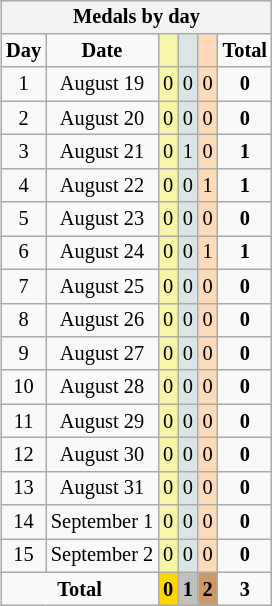<table class=wikitable style="font-size:85%; float:right;text-align:center">
<tr>
<th colspan=7><strong>Medals by day</strong></th>
</tr>
<tr>
<td><strong>Day</strong></td>
<td><strong>Date</strong></td>
<td bgcolor=F7F6A8></td>
<td bgcolor=DCE5E5></td>
<td bgcolor=FFDAB9></td>
<td><strong>Total</strong></td>
</tr>
<tr>
<td>1</td>
<td>August 19</td>
<td bgcolor=F7F6A8>0</td>
<td bgcolor=DCE5E5>0</td>
<td bgcolor=FFDAB9>0</td>
<td><strong>0</strong></td>
</tr>
<tr>
<td>2</td>
<td>August 20</td>
<td bgcolor=F7F6A8>0</td>
<td bgcolor=DCE5E5>0</td>
<td bgcolor=FFDAB9>0</td>
<td><strong>0</strong></td>
</tr>
<tr>
<td>3</td>
<td>August 21</td>
<td bgcolor=F7F6A8>0</td>
<td bgcolor=DCE5E5>1</td>
<td bgcolor=FFDAB9>0</td>
<td><strong>1</strong></td>
</tr>
<tr>
<td>4</td>
<td>August 22</td>
<td bgcolor=F7F6A8>0</td>
<td bgcolor=DCE5E5>0</td>
<td bgcolor=FFDAB9>1</td>
<td><strong>1</strong></td>
</tr>
<tr>
<td>5</td>
<td>August 23</td>
<td bgcolor=F7F6A8>0</td>
<td bgcolor=DCE5E5>0</td>
<td bgcolor=FFDAB9>0</td>
<td><strong>0</strong></td>
</tr>
<tr>
<td>6</td>
<td>August 24</td>
<td bgcolor=F7F6A8>0</td>
<td bgcolor=DCE5E5>0</td>
<td bgcolor=FFDAB9>1</td>
<td><strong>1</strong></td>
</tr>
<tr>
<td>7</td>
<td>August 25</td>
<td bgcolor=F7F6A8>0</td>
<td bgcolor=DCE5E5>0</td>
<td bgcolor=FFDAB9>0</td>
<td><strong>0</strong></td>
</tr>
<tr>
<td>8</td>
<td>August 26</td>
<td bgcolor=F7F6A8>0</td>
<td bgcolor=DCE5E5>0</td>
<td bgcolor=FFDAB9>0</td>
<td><strong>0</strong></td>
</tr>
<tr>
<td>9</td>
<td>August 27</td>
<td bgcolor=F7F6A8>0</td>
<td bgcolor=DCE5E5>0</td>
<td bgcolor=FFDAB9>0</td>
<td><strong>0</strong></td>
</tr>
<tr>
<td>10</td>
<td>August 28</td>
<td bgcolor=F7F6A8>0</td>
<td bgcolor=DCE5E5>0</td>
<td bgcolor=FFDAB9>0</td>
<td><strong>0</strong></td>
</tr>
<tr>
<td>11</td>
<td>August 29</td>
<td bgcolor=F7F6A8>0</td>
<td bgcolor=DCE5E5>0</td>
<td bgcolor=FFDAB9>0</td>
<td><strong>0</strong></td>
</tr>
<tr>
<td>12</td>
<td>August 30</td>
<td bgcolor=F7F6A8>0</td>
<td bgcolor=DCE5E5>0</td>
<td bgcolor=FFDAB9>0</td>
<td><strong>0</strong></td>
</tr>
<tr>
<td>13</td>
<td>August 31</td>
<td bgcolor=F7F6A8>0</td>
<td bgcolor=DCE5E5>0</td>
<td bgcolor=FFDAB9>0</td>
<td><strong>0</strong></td>
</tr>
<tr>
<td>14</td>
<td>September 1</td>
<td bgcolor=F7F6A8>0</td>
<td bgcolor=DCE5E5>0</td>
<td bgcolor=FFDAB9>0</td>
<td><strong>0</strong></td>
</tr>
<tr>
<td>15</td>
<td>September 2</td>
<td bgcolor=F7F6A8>0</td>
<td bgcolor=DCE5E5>0</td>
<td bgcolor=FFDAB9>0</td>
<td><strong>0</strong></td>
</tr>
<tr>
<td colspan=2><strong>Total</strong></td>
<td style="background:gold;"><strong>0</strong></td>
<td style="background:silver;"><strong>1</strong></td>
<td style="background:#c96;"><strong>2</strong></td>
<td><strong>3</strong></td>
</tr>
</table>
